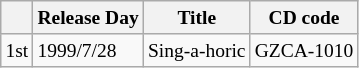<table class=wikitable style="font-size:small">
<tr>
<th></th>
<th>Release Day</th>
<th>Title</th>
<th>CD code</th>
</tr>
<tr>
<td>1st</td>
<td>1999/7/28</td>
<td>Sing-a-horic</td>
<td>GZCA-1010</td>
</tr>
</table>
